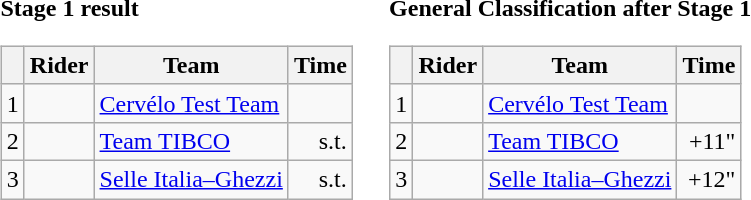<table>
<tr>
<td><strong>Stage 1 result</strong><br><table class=wikitable>
<tr>
<th></th>
<th>Rider</th>
<th>Team</th>
<th>Time</th>
</tr>
<tr>
<td>1</td>
<td></td>
<td><a href='#'>Cervélo Test Team</a></td>
<td align="right"></td>
</tr>
<tr>
<td>2</td>
<td></td>
<td><a href='#'>Team TIBCO</a></td>
<td align="right">s.t.</td>
</tr>
<tr>
<td>3</td>
<td></td>
<td><a href='#'>Selle Italia–Ghezzi</a></td>
<td align=right>s.t.</td>
</tr>
</table>
</td>
<td></td>
<td><strong>General Classification after Stage 1</strong><br><table class="wikitable">
<tr>
<th></th>
<th>Rider</th>
<th>Team</th>
<th>Time</th>
</tr>
<tr>
<td>1</td>
<td></td>
<td><a href='#'>Cervélo Test Team</a></td>
<td align="right"></td>
</tr>
<tr>
<td>2</td>
<td></td>
<td><a href='#'>Team TIBCO</a></td>
<td align="right">+11"</td>
</tr>
<tr>
<td>3</td>
<td></td>
<td><a href='#'>Selle Italia–Ghezzi</a></td>
<td align=right>+12"</td>
</tr>
</table>
</td>
</tr>
</table>
